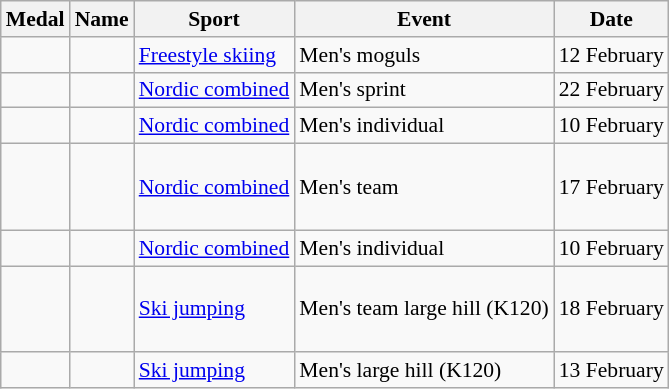<table class="wikitable sortable" style="font-size:90%">
<tr>
<th>Medal</th>
<th>Name</th>
<th>Sport</th>
<th>Event</th>
<th>Date</th>
</tr>
<tr>
<td></td>
<td></td>
<td><a href='#'>Freestyle skiing</a></td>
<td>Men's moguls</td>
<td>12 February</td>
</tr>
<tr>
<td></td>
<td></td>
<td><a href='#'>Nordic combined</a></td>
<td>Men's sprint</td>
<td>22 February</td>
</tr>
<tr>
<td></td>
<td></td>
<td><a href='#'>Nordic combined</a></td>
<td>Men's individual</td>
<td>10 February</td>
</tr>
<tr>
<td></td>
<td> <br>  <br>  <br> </td>
<td><a href='#'>Nordic combined</a></td>
<td>Men's team</td>
<td>17 February</td>
</tr>
<tr>
<td></td>
<td></td>
<td><a href='#'>Nordic combined</a></td>
<td>Men's individual</td>
<td>10 February</td>
</tr>
<tr>
<td></td>
<td> <br>  <br>  <br> </td>
<td><a href='#'>Ski jumping</a></td>
<td>Men's team large hill (K120)</td>
<td>18 February</td>
</tr>
<tr>
<td></td>
<td></td>
<td><a href='#'>Ski jumping</a></td>
<td>Men's large hill (K120)</td>
<td>13 February</td>
</tr>
</table>
